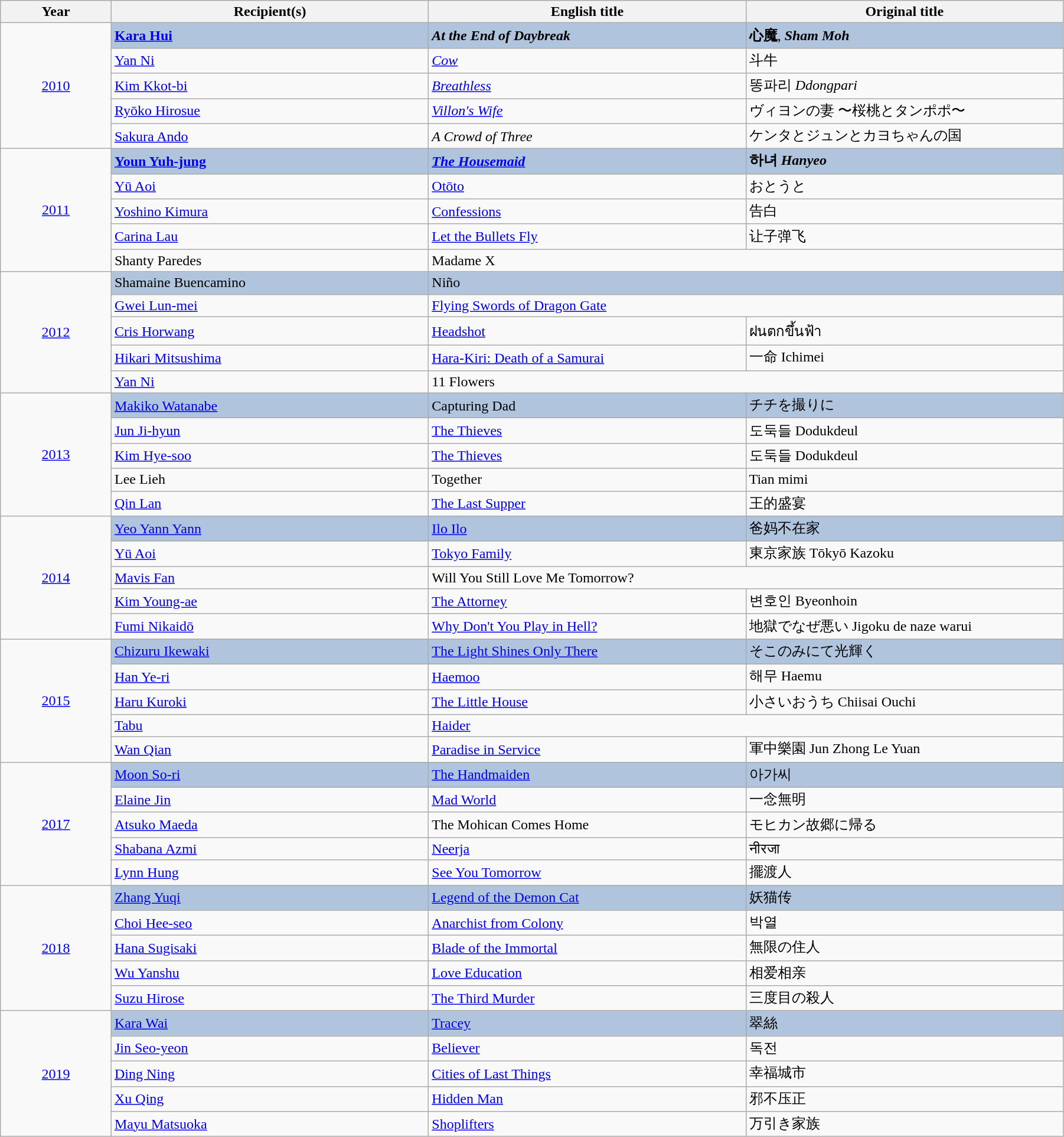<table class="wikitable" width="95%" cellpadding="5">
<tr>
<th width="100"><strong>Year</strong></th>
<th width="300"><strong>Recipient(s)</strong></th>
<th width="300"><strong>English title</strong></th>
<th width="300"><strong>Original title</strong></th>
</tr>
<tr>
<td rowspan="5" style="text-align:center;"><a href='#'>2010</a></td>
<td style="background:#B0C4DE;"> <strong><a href='#'>Kara Hui</a></strong></td>
<td style="background:#B0C4DE;"><strong><em>At the End of Daybreak</em></strong></td>
<td style="background:#B0C4DE;"><strong>心魔</strong>, <strong><em>Sham Moh</em></strong></td>
</tr>
<tr>
<td> <a href='#'>Yan Ni</a></td>
<td><em><a href='#'>Cow</a></em></td>
<td>斗牛</td>
</tr>
<tr>
<td> <a href='#'>Kim Kkot-bi</a></td>
<td><em><a href='#'>Breathless</a></em></td>
<td>똥파리 <em>Ddongpari</em></td>
</tr>
<tr>
<td> <a href='#'>Ryōko Hirosue</a></td>
<td><em><a href='#'>Villon's Wife</a></em></td>
<td>ヴィヨンの妻 〜桜桃とタンポポ〜</td>
</tr>
<tr>
<td> <a href='#'>Sakura Ando</a></td>
<td><em>A Crowd of Three</em></td>
<td>ケンタとジュンとカヨちゃんの国</td>
</tr>
<tr>
<td rowspan="5" style="text-align:center;"><a href='#'>2011</a></td>
<td style="background:#B0C4DE;"> <strong><a href='#'>Youn Yuh-jung</a></strong></td>
<td style="background:#B0C4DE;"><strong><em><a href='#'>The Housemaid</a></em></strong></td>
<td style="background:#B0C4DE;"><strong>하녀 <em>Hanyeo<strong><em></td>
</tr>
<tr>
<td> <a href='#'>Yū Aoi</a></td>
<td></em><a href='#'>Otōto</a><em></td>
<td>おとうと</td>
</tr>
<tr>
<td> <a href='#'>Yoshino Kimura</a></td>
<td></em><a href='#'>Confessions</a><em></td>
<td>告白</td>
</tr>
<tr>
<td> <a href='#'>Carina Lau</a></td>
<td></em><a href='#'>Let the Bullets Fly</a><em></td>
<td>让子弹飞</td>
</tr>
<tr>
<td> Shanty Paredes</td>
<td colspan="2"></em>Madame X<em></td>
</tr>
<tr>
<td rowspan="5" style="text-align:center;"><a href='#'>2012</a></td>
<td style="background:#B0C4DE;"> </strong>Shamaine Buencamino<strong></td>
<td colspan="2" style="background:#B0C4DE;"></em></strong>Niño<strong><em></td>
</tr>
<tr>
<td> <a href='#'>Gwei Lun-mei</a></td>
<td colspan="2"></em><a href='#'>Flying Swords of Dragon Gate</a><em></td>
</tr>
<tr>
<td> <a href='#'>Cris Horwang</a></td>
<td></em><a href='#'>Headshot</a><em></td>
<td>ฝนตกขึ้นฟ้า</td>
</tr>
<tr>
<td> <a href='#'>Hikari Mitsushima</a></td>
<td></em><a href='#'>Hara-Kiri: Death of a Samurai</a><em></td>
<td>一命 </em>Ichimei<em></td>
</tr>
<tr>
<td> <a href='#'>Yan Ni</a></td>
<td colspan="2"></em>11 Flowers<em></td>
</tr>
<tr>
<td rowspan="5" style="text-align:center;"><a href='#'>2013</a></td>
<td style="background:#B0C4DE;"> </strong><a href='#'>Makiko Watanabe</a><strong></td>
<td style="background:#B0C4DE;"></em></strong>Capturing Dad<strong><em></td>
<td style="background:#B0C4DE;"></strong>チチを撮りに<strong></td>
</tr>
<tr>
<td> <a href='#'>Jun Ji-hyun</a></td>
<td></em><a href='#'>The Thieves</a><em></td>
<td>도둑들 </em>Dodukdeul<em></td>
</tr>
<tr>
<td> <a href='#'>Kim Hye-soo</a></td>
<td></em><a href='#'>The Thieves</a><em></td>
<td>도둑들 </em>Dodukdeul<em></td>
</tr>
<tr>
<td> Lee Lieh</td>
<td></em>Together<em></td>
<td></em>Tian mimi<em></td>
</tr>
<tr>
<td> <a href='#'>Qin Lan</a></td>
<td></em><a href='#'>The Last Supper</a><em></td>
<td>王的盛宴</td>
</tr>
<tr>
<td rowspan="5" style="text-align:center;"><a href='#'>2014</a></td>
<td style="background:#B0C4DE;"> </strong><a href='#'>Yeo Yann Yann</a><strong></td>
<td style="background:#B0C4DE;"></em></strong><a href='#'>Ilo Ilo</a><strong><em></td>
<td style="background:#B0C4DE;"></strong>爸妈不在家<strong></td>
</tr>
<tr>
<td> <a href='#'>Yū Aoi</a></td>
<td></em><a href='#'>Tokyo Family</a><em></td>
<td>東京家族 </em>Tōkyō Kazoku<em></td>
</tr>
<tr>
<td> <a href='#'>Mavis Fan</a></td>
<td colspan="2"></em>Will You Still Love Me Tomorrow?<em></td>
</tr>
<tr>
<td> <a href='#'>Kim Young-ae</a></td>
<td></em><a href='#'>The Attorney</a><em></td>
<td>변호인 </em>Byeonhoin<em></td>
</tr>
<tr>
<td> <a href='#'>Fumi Nikaidō</a></td>
<td></em><a href='#'>Why Don't You Play in Hell?</a><em></td>
<td>地獄でなぜ悪い </em>Jigoku de naze warui<em></td>
</tr>
<tr>
<td rowspan="5" style="text-align:center;"><a href='#'>2015</a></td>
<td style="background:#B0C4DE;"> </strong><a href='#'>Chizuru Ikewaki</a><strong></td>
<td style="background:#B0C4DE;"></em></strong><a href='#'>The Light Shines Only There</a><strong><em></td>
<td style="background:#B0C4DE;"></strong>そこのみにて光輝く<strong></td>
</tr>
<tr>
<td> <a href='#'>Han Ye-ri</a></td>
<td></em><a href='#'>Haemoo</a><em></td>
<td>해무 </em>Haemu<em></td>
</tr>
<tr>
<td> <a href='#'>Haru Kuroki</a></td>
<td></em><a href='#'>The Little House</a><em></td>
<td>小さいおうち </em>Chiisai Ouchi<em></td>
</tr>
<tr>
<td> <a href='#'>Tabu</a></td>
<td colspan="2"></em><a href='#'>Haider</a><em></td>
</tr>
<tr>
<td> <a href='#'>Wan Qian</a></td>
<td></em><a href='#'>Paradise in Service</a><em></td>
<td>軍中樂園 </em>Jun Zhong Le Yuan<em></td>
</tr>
<tr>
<td rowspan="5" style="text-align:center;"><a href='#'>2017</a></td>
<td style="background:#B0C4DE;"> </strong><a href='#'>Moon So-ri</a><strong></td>
<td style="background:#B0C4DE;"></em></strong><a href='#'>The Handmaiden</a><strong><em></td>
<td style="background:#B0C4DE;"></strong>아가씨<strong></td>
</tr>
<tr>
<td> <a href='#'>Elaine Jin</a></td>
<td></em><a href='#'>Mad World</a><em></td>
<td>一念無明</td>
</tr>
<tr>
<td> <a href='#'>Atsuko Maeda</a></td>
<td></em>The Mohican Comes Home<em></td>
<td>モヒカン故郷に帰る</td>
</tr>
<tr>
<td> <a href='#'>Shabana Azmi</a></td>
<td></em><a href='#'>Neerja</a><em></td>
<td>नीरजा</td>
</tr>
<tr>
<td> <a href='#'>Lynn Hung</a></td>
<td></em><a href='#'>See You Tomorrow</a><em></td>
<td>擺渡人</td>
</tr>
<tr>
<td rowspan="5" style="text-align:center;"><a href='#'>2018</a></td>
<td style="background:#B0C4DE;"> </strong><a href='#'>Zhang Yuqi</a><strong></td>
<td style="background:#B0C4DE;"></em></strong><a href='#'>Legend of the Demon Cat</a><strong><em></td>
<td style="background:#B0C4DE;"></strong>妖猫传<strong></td>
</tr>
<tr>
<td> <a href='#'>Choi Hee-seo</a></td>
<td></em><a href='#'>Anarchist from Colony</a><em></td>
<td>박열</td>
</tr>
<tr>
<td> <a href='#'>Hana Sugisaki</a></td>
<td></em><a href='#'>Blade of the Immortal</a><em></td>
<td>無限の住人</td>
</tr>
<tr>
<td> <a href='#'>Wu Yanshu</a></td>
<td></em><a href='#'>Love Education</a><em></td>
<td>相爱相亲</td>
</tr>
<tr>
<td> <a href='#'>Suzu Hirose</a></td>
<td></em><a href='#'>The Third Murder</a><em></td>
<td>三度目の殺人</td>
</tr>
<tr>
<td rowspan="5" style="text-align:center;"><a href='#'>2019</a></td>
<td style="background:#B0C4DE;"> </strong><a href='#'>Kara Wai</a><strong></td>
<td style="background:#B0C4DE;"></em></strong><a href='#'>Tracey</a><strong><em></td>
<td style="background:#B0C4DE;"></strong>翠絲<strong></td>
</tr>
<tr>
<td> <a href='#'>Jin Seo-yeon</a></td>
<td></em><a href='#'>Believer</a><em></td>
<td>독전</td>
</tr>
<tr>
<td> <a href='#'>Ding Ning</a></td>
<td></em><a href='#'>Cities of Last Things</a><em></td>
<td>幸福城市</td>
</tr>
<tr>
<td> <a href='#'>Xu Qing</a></td>
<td></em><a href='#'>Hidden Man</a><em></td>
<td>邪不压正</td>
</tr>
<tr>
<td> <a href='#'>Mayu Matsuoka</a></td>
<td></em><a href='#'>Shoplifters</a><em></td>
<td>万引き家族</td>
</tr>
</table>
